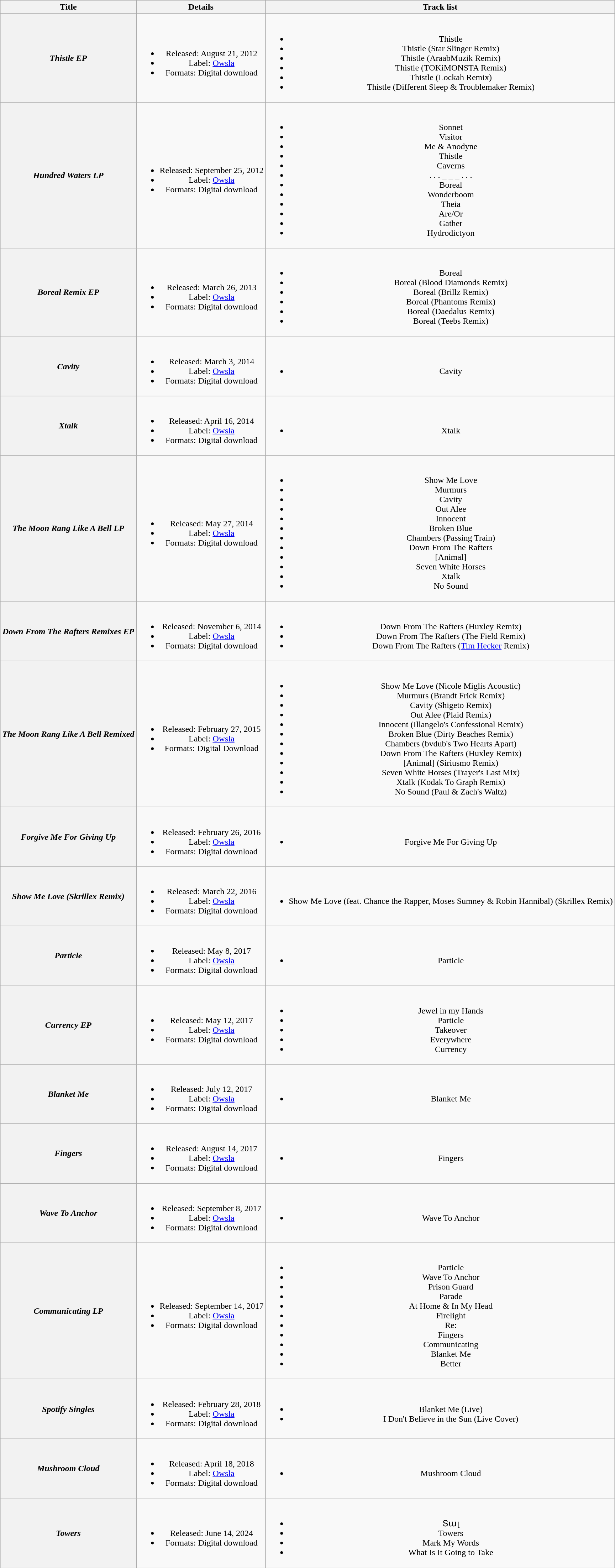<table class="wikitable plainrowheaders" style="text-align:center;">
<tr>
<th scope="col">Title</th>
<th scope="col">Details</th>
<th scope="col">Track list</th>
</tr>
<tr>
<th scope="row"><em>Thistle EP</em></th>
<td><br><ul><li>Released: August 21, 2012</li><li>Label: <a href='#'>Owsla</a></li><li>Formats: Digital download</li></ul></td>
<td><br><ul><li>Thistle</li><li>Thistle (Star Slinger Remix)</li><li>Thistle (AraabMuzik Remix)</li><li>Thistle (TOKiMONSTA Remix)</li><li>Thistle (Lockah Remix)</li><li>Thistle (Different Sleep & Troublemaker Remix)</li></ul></td>
</tr>
<tr>
<th scope="row"><em>Hundred Waters LP</em></th>
<td><br><ul><li>Released: September 25, 2012</li><li>Label: <a href='#'>Owsla</a></li><li>Formats: Digital download</li></ul></td>
<td><br><ul><li>Sonnet</li><li>Visitor</li><li>Me & Anodyne</li><li>Thistle</li><li>Caverns</li><li>. . . _ _ _ . . .</li><li>Boreal</li><li>Wonderboom</li><li>Theia</li><li>Are/Or</li><li>Gather</li><li>Hydrodictyon</li></ul></td>
</tr>
<tr>
<th scope="row"><em>Boreal Remix EP</em></th>
<td><br><ul><li>Released: March 26, 2013</li><li>Label: <a href='#'>Owsla</a></li><li>Formats: Digital download</li></ul></td>
<td><br><ul><li>Boreal</li><li>Boreal (Blood Diamonds Remix)</li><li>Boreal (Brillz Remix)</li><li>Boreal (Phantoms Remix)</li><li>Boreal (Daedalus Remix)</li><li>Boreal (Teebs Remix)</li></ul></td>
</tr>
<tr>
<th scope="row"><em>Cavity</em></th>
<td><br><ul><li>Released: March 3, 2014</li><li>Label: <a href='#'>Owsla</a></li><li>Formats: Digital download</li></ul></td>
<td><br><ul><li>Cavity</li></ul></td>
</tr>
<tr>
<th scope="row"><em>Xtalk</em></th>
<td><br><ul><li>Released: April 16, 2014</li><li>Label: <a href='#'>Owsla</a></li><li>Formats: Digital download</li></ul></td>
<td><br><ul><li>Xtalk</li></ul></td>
</tr>
<tr>
<th scope="row"><em>The Moon Rang Like A Bell LP</em></th>
<td><br><ul><li>Released: May 27, 2014</li><li>Label: <a href='#'>Owsla</a></li><li>Formats: Digital download</li></ul></td>
<td><br><ul><li>Show Me Love</li><li>Murmurs</li><li>Cavity</li><li>Out Alee</li><li>Innocent</li><li>Broken Blue</li><li>Chambers (Passing Train)</li><li>Down From The Rafters</li><li>[Animal]</li><li>Seven White Horses</li><li>Xtalk</li><li>No Sound</li></ul></td>
</tr>
<tr>
<th scope="row"><em>Down From The Rafters Remixes EP</em></th>
<td><br><ul><li>Released: November 6, 2014</li><li>Label: <a href='#'>Owsla</a></li><li>Formats: Digital download</li></ul></td>
<td><br><ul><li>Down From The Rafters (Huxley Remix)</li><li>Down From The Rafters (The Field Remix)</li><li>Down From The Rafters (<a href='#'>Tim Hecker</a> Remix)</li></ul></td>
</tr>
<tr>
<th scope="row"><em>The Moon Rang Like A Bell Remixed</em></th>
<td><br><ul><li>Released: February 27, 2015</li><li>Label: <a href='#'>Owsla</a></li><li>Formats: Digital Download</li></ul></td>
<td><br><ul><li>Show Me Love (Nicole Miglis Acoustic)</li><li>Murmurs (Brandt Frick Remix)</li><li>Cavity (Shigeto Remix)</li><li>Out Alee (Plaid Remix)</li><li>Innocent (Illangelo's Confessional Remix)</li><li>Broken Blue (Dirty Beaches Remix)</li><li>Chambers (bvdub's Two Hearts Apart)</li><li>Down From The Rafters (Huxley Remix)</li><li>[Animal] (Siriusmo Remix)</li><li>Seven White Horses (Trayer's Last Mix)</li><li>Xtalk (Kodak To Graph Remix)</li><li>No Sound (Paul & Zach's Waltz)</li></ul></td>
</tr>
<tr>
<th scope="row"><em>Forgive Me For Giving Up</em></th>
<td><br><ul><li>Released: February 26, 2016</li><li>Label: <a href='#'>Owsla</a></li><li>Formats: Digital download</li></ul></td>
<td><br><ul><li>Forgive Me For Giving Up</li></ul></td>
</tr>
<tr>
<th scope="row"><em>Show Me Love (Skrillex Remix)</em></th>
<td><br><ul><li>Released: March 22, 2016</li><li>Label: <a href='#'>Owsla</a></li><li>Formats: Digital download</li></ul></td>
<td><br><ul><li>Show Me Love (feat. Chance the Rapper, Moses Sumney & Robin Hannibal) (Skrillex Remix)</li></ul></td>
</tr>
<tr>
<th scope="row"><em>Particle</em></th>
<td><br><ul><li>Released: May 8, 2017</li><li>Label: <a href='#'>Owsla</a></li><li>Formats: Digital download</li></ul></td>
<td><br><ul><li>Particle</li></ul></td>
</tr>
<tr>
<th scope="row"><em>Currency EP</em></th>
<td><br><ul><li>Released: May 12, 2017</li><li>Label: <a href='#'>Owsla</a></li><li>Formats: Digital download</li></ul></td>
<td><br><ul><li>Jewel in my Hands</li><li>Particle</li><li>Takeover</li><li>Everywhere</li><li>Currency</li></ul></td>
</tr>
<tr>
<th scope="row"><em>Blanket Me</em></th>
<td><br><ul><li>Released: July 12, 2017</li><li>Label: <a href='#'>Owsla</a></li><li>Formats: Digital download</li></ul></td>
<td><br><ul><li>Blanket Me</li></ul></td>
</tr>
<tr>
<th scope="row"><em>Fingers</em></th>
<td><br><ul><li>Released: August 14, 2017</li><li>Label: <a href='#'>Owsla</a></li><li>Formats: Digital download</li></ul></td>
<td><br><ul><li>Fingers</li></ul></td>
</tr>
<tr>
<th scope="row"><em>Wave To Anchor</em></th>
<td><br><ul><li>Released: September 8, 2017</li><li>Label: <a href='#'>Owsla</a></li><li>Formats: Digital download</li></ul></td>
<td><br><ul><li>Wave To Anchor</li></ul></td>
</tr>
<tr>
<th scope="row"><em>Communicating LP</em></th>
<td><br><ul><li>Released: September 14, 2017</li><li>Label: <a href='#'>Owsla</a></li><li>Formats: Digital download</li></ul></td>
<td><br><ul><li>Particle</li><li>Wave To Anchor</li><li>Prison Guard</li><li>Parade</li><li>At Home & In My Head</li><li>Firelight</li><li>Re:</li><li>Fingers</li><li>Communicating</li><li>Blanket Me</li><li>Better</li></ul></td>
</tr>
<tr>
<th scope="row"><em>Spotify Singles</em></th>
<td><br><ul><li>Released: February 28, 2018</li><li>Label: <a href='#'>Owsla</a></li><li>Formats: Digital download</li></ul></td>
<td><br><ul><li>Blanket Me (Live)</li><li>I Don't Believe in the Sun (Live Cover)</li></ul></td>
</tr>
<tr>
<th scope="row"><em>Mushroom Cloud</em></th>
<td><br><ul><li>Released: April 18, 2018</li><li>Label: <a href='#'>Owsla</a></li><li>Formats: Digital download</li></ul></td>
<td><br><ul><li>Mushroom Cloud</li></ul></td>
</tr>
<tr>
<th scope="row"><em>Towers</em></th>
<td><br><ul><li>Released: June 14, 2024</li><li>Formats: Digital download</li></ul></td>
<td><br><ul><li>Տալ</li><li>Towers</li><li>Mark My Words</li><li>What Is It Going to Take</li></ul></td>
</tr>
</table>
